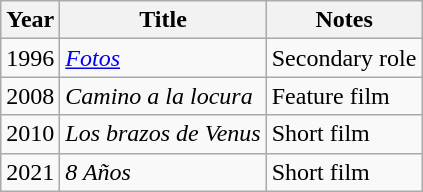<table class="wikitable sortable">
<tr>
<th>Year</th>
<th>Title</th>
<th>Notes</th>
</tr>
<tr>
<td>1996</td>
<td><em><a href='#'>Fotos</a></em></td>
<td>Secondary role</td>
</tr>
<tr>
<td>2008</td>
<td><em>Camino a la locura</em></td>
<td>Feature film</td>
</tr>
<tr>
<td>2010</td>
<td><em>Los brazos de Venus</em></td>
<td>Short film</td>
</tr>
<tr>
<td>2021</td>
<td><em>8 Años</em></td>
<td>Short film</td>
</tr>
</table>
